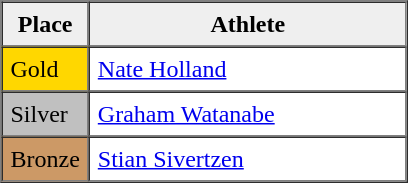<table border=1 cellpadding=5 cellspacing=0>
<tr>
<th style="background:#efefef;" width="20">Place</th>
<th style="background:#efefef;" width="200">Athlete</th>
</tr>
<tr align=left>
<td style="background:gold;">Gold</td>
<td><a href='#'>Nate Holland</a></td>
</tr>
<tr align=left>
<td style="background:silver;">Silver</td>
<td><a href='#'>Graham Watanabe</a></td>
</tr>
<tr align=left>
<td style="background:#CC9966;">Bronze</td>
<td><a href='#'>Stian Sivertzen</a></td>
</tr>
</table>
